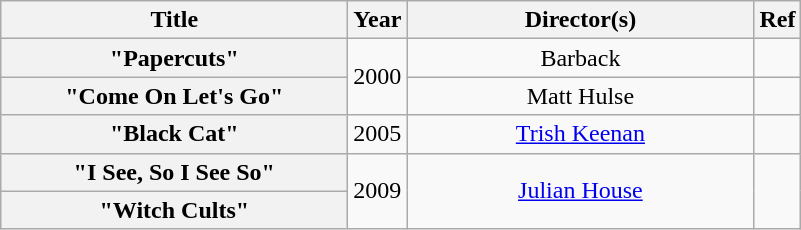<table class="wikitable plainrowheaders" style="text-align:center">
<tr>
<th scope="col" style="width:14em">Title</th>
<th scope="col">Year</th>
<th scope="col" style="width:14em">Director(s)</th>
<th scope="col">Ref</th>
</tr>
<tr>
<th scope="row">"Papercuts"</th>
<td rowspan="2">2000</td>
<td>Barback</td>
<td></td>
</tr>
<tr>
<th scope="row">"Come On Let's Go"</th>
<td>Matt Hulse</td>
<td></td>
</tr>
<tr>
<th scope="row">"Black Cat"</th>
<td>2005</td>
<td><a href='#'>Trish Keenan</a></td>
<td></td>
</tr>
<tr>
<th scope="row">"I See, So I See So"<br></th>
<td rowspan="2">2009</td>
<td rowspan="2"><a href='#'>Julian House</a></td>
<td rowspan="2"></td>
</tr>
<tr>
<th scope="row">"Witch Cults"<br></th>
</tr>
</table>
